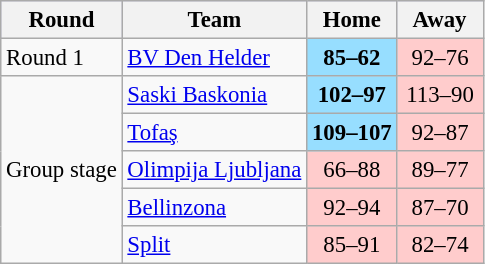<table class="wikitable" style="text-align: left; font-size:95%">
<tr bgcolor="#ccccff">
<th>Round</th>
<th>Team</th>
<th>Home</th>
<th>  Away  </th>
</tr>
<tr>
<td>Round 1</td>
<td> <a href='#'>BV Den Helder</a></td>
<td align="center" bgcolor=#97DEFF><strong>85–62</strong></td>
<td align="center" bgcolor=#FFCCCC>92–76</td>
</tr>
<tr>
<td rowspan=5>Group stage</td>
<td> <a href='#'>Saski Baskonia</a></td>
<td align="center" bgcolor=#97DEFF><strong>102–97</strong></td>
<td align="center" bgcolor=#FFCCCC>113–90</td>
</tr>
<tr>
<td> <a href='#'>Tofaş</a></td>
<td align="center" bgcolor=#97DEFF><strong>109–107</strong></td>
<td align="center" bgcolor=#FFCCCC>92–87</td>
</tr>
<tr>
<td> <a href='#'>Olimpija Ljubljana</a></td>
<td align="center" bgcolor=#FFCCCC>66–88</td>
<td align="center" bgcolor=#FFCCCC>89–77</td>
</tr>
<tr>
<td> <a href='#'>Bellinzona</a></td>
<td align="center" bgcolor=#FFCCCC>92–94</td>
<td align="center" bgcolor=#FFCCCC>87–70</td>
</tr>
<tr>
<td> <a href='#'>Split</a></td>
<td align="center" bgcolor=#FFCCCC>85–91</td>
<td align="center" bgcolor=#FFCCCC>82–74</td>
</tr>
</table>
